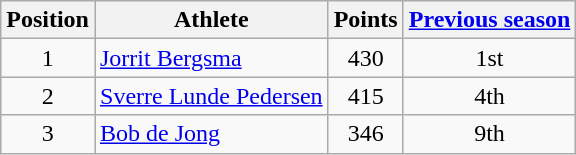<table class="wikitable">
<tr>
<th>Position</th>
<th>Athlete</th>
<th>Points</th>
<th><a href='#'>Previous season</a></th>
</tr>
<tr align="center">
<td>1</td>
<td align="left"> <a href='#'>Jorrit Bergsma</a></td>
<td>430</td>
<td>1st</td>
</tr>
<tr align="center">
<td>2</td>
<td align="left"> <a href='#'>Sverre Lunde Pedersen</a></td>
<td>415</td>
<td>4th</td>
</tr>
<tr align="center">
<td>3</td>
<td align="left"> <a href='#'>Bob de Jong</a></td>
<td>346</td>
<td>9th</td>
</tr>
</table>
